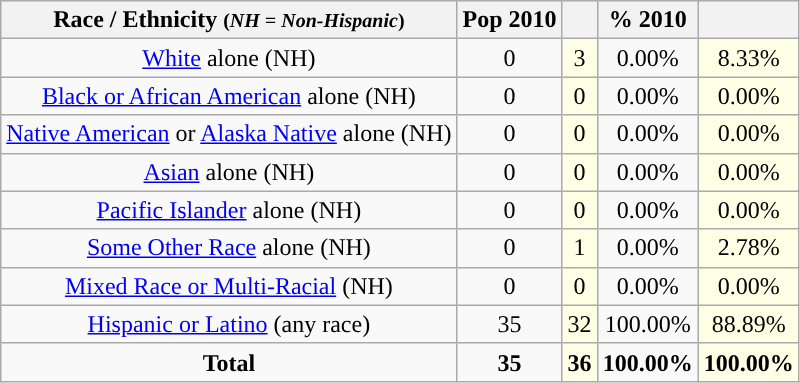<table class="wikitable" style="text-align:center;">
<tr>
<th>Race / Ethnicity <small>(<em>NH = Non-Hispanic</em>)</small></th>
<th>Pop 2010</th>
<th></th>
<th>% 2010</th>
<th></th>
</tr>
<tr>
<td><a href='#'>White</a> alone (NH)</td>
<td>0</td>
<td style='background: #ffffe6;'>3</td>
<td>0.00%</td>
<td style='background: #ffffe6;'>8.33%</td>
</tr>
<tr>
<td><a href='#'>Black or African American</a> alone (NH)</td>
<td>0</td>
<td style='background: #ffffe6;'>0</td>
<td>0.00%</td>
<td style='background: #ffffe6;'>0.00%</td>
</tr>
<tr>
<td><a href='#'>Native American</a> or <a href='#'>Alaska Native</a> alone (NH)</td>
<td>0</td>
<td style='background: #ffffe6;'>0</td>
<td>0.00%</td>
<td style='background: #ffffe6;'>0.00%</td>
</tr>
<tr>
<td><a href='#'>Asian</a> alone (NH)</td>
<td>0</td>
<td style='background: #ffffe6;'>0</td>
<td>0.00%</td>
<td style='background: #ffffe6;'>0.00%</td>
</tr>
<tr>
<td><a href='#'>Pacific Islander</a> alone (NH)</td>
<td>0</td>
<td style='background: #ffffe6;'>0</td>
<td>0.00%</td>
<td style='background: #ffffe6;'>0.00%</td>
</tr>
<tr>
<td><a href='#'>Some Other Race</a> alone (NH)</td>
<td>0</td>
<td style='background: #ffffe6;'>1</td>
<td>0.00%</td>
<td style='background: #ffffe6;'>2.78%</td>
</tr>
<tr>
<td><a href='#'>Mixed Race or Multi-Racial</a> (NH)</td>
<td>0</td>
<td style='background: #ffffe6;'>0</td>
<td>0.00%</td>
<td style='background: #ffffe6;'>0.00%</td>
</tr>
<tr>
<td><a href='#'>Hispanic or Latino</a> (any race)</td>
<td>35</td>
<td style='background: #ffffe6;'>32</td>
<td>100.00%</td>
<td style='background: #ffffe6;'>88.89%</td>
</tr>
<tr>
<td><strong>Total</strong></td>
<td><strong>35</strong></td>
<td style='background: #ffffe6;'><strong>36</strong></td>
<td><strong>100.00%</strong></td>
<td style='background: #ffffe6;'><strong>100.00%</strong></td>
</tr>
</table>
